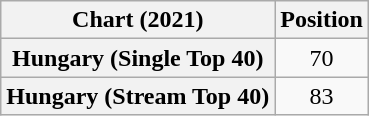<table class="wikitable sortable plainrowheaders" style="text-align:center">
<tr>
<th scope="col">Chart (2021)</th>
<th scope="col">Position</th>
</tr>
<tr>
<th scope="row">Hungary (Single Top 40)</th>
<td>70</td>
</tr>
<tr>
<th scope="row">Hungary (Stream Top 40)</th>
<td>83</td>
</tr>
</table>
